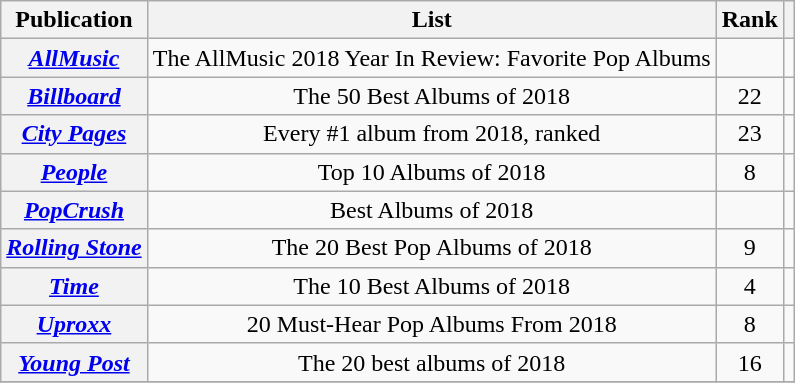<table class="wikitable plainrowheaders" style="text-align:center;">
<tr>
<th scope="col">Publication</th>
<th scope="col">List</th>
<th scope="col">Rank</th>
<th scope="col" class="unsortable"></th>
</tr>
<tr>
<th scope="row"><em><a href='#'>AllMusic</a></em></th>
<td>The AllMusic 2018 Year In Review: Favorite Pop Albums</td>
<td></td>
<td align="center"></td>
</tr>
<tr>
<th scope="row"><em><a href='#'>Billboard</a></em></th>
<td>The 50 Best Albums of 2018</td>
<td>22</td>
<td></td>
</tr>
<tr>
<th scope="row"><em><a href='#'>City Pages</a></em></th>
<td>Every #1 album from 2018, ranked</td>
<td>23</td>
<td></td>
</tr>
<tr>
<th scope="row"><em><a href='#'>People</a></em></th>
<td>Top 10 Albums of 2018</td>
<td>8</td>
<td></td>
</tr>
<tr>
<th scope="row"><em><a href='#'>PopCrush</a></em></th>
<td>Best Albums of 2018</td>
<td></td>
<td></td>
</tr>
<tr>
<th scope="row"><em><a href='#'>Rolling Stone</a></em></th>
<td>The 20 Best Pop Albums of 2018</td>
<td>9</td>
<td></td>
</tr>
<tr>
<th scope="row"><em><a href='#'>Time</a></em></th>
<td>The 10 Best Albums of 2018</td>
<td>4</td>
<td></td>
</tr>
<tr>
<th scope="row"><em><a href='#'>Uproxx</a></em></th>
<td>20 Must-Hear Pop Albums From 2018</td>
<td>8</td>
<td align="center"></td>
</tr>
<tr>
<th scope="row"><em><a href='#'>Young Post</a></em></th>
<td>The 20 best albums of 2018</td>
<td>16</td>
<td></td>
</tr>
<tr>
</tr>
</table>
